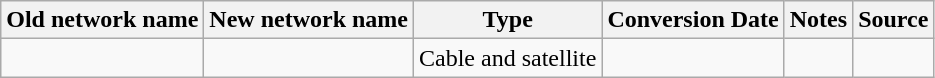<table class="wikitable">
<tr>
<th>Old network name</th>
<th>New network name</th>
<th>Type</th>
<th>Conversion Date</th>
<th>Notes</th>
<th>Source</th>
</tr>
<tr>
<td></td>
<td></td>
<td>Cable and satellite</td>
<td></td>
<td></td>
<td></td>
</tr>
</table>
